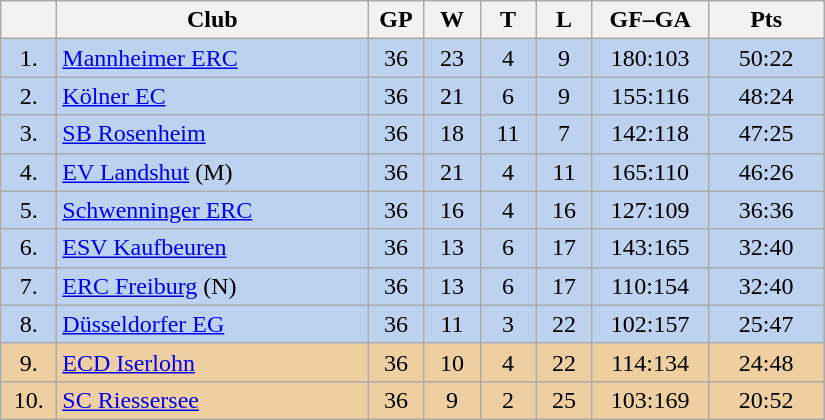<table class="wikitable">
<tr>
<th width="30"></th>
<th width="200">Club</th>
<th width="30">GP</th>
<th width="30">W</th>
<th width="30">T</th>
<th width="30">L</th>
<th width="70">GF–GA</th>
<th width="70">Pts</th>
</tr>
<tr bgcolor="#BCD2EE" align="center">
<td>1.</td>
<td align="left"><a href='#'>Mannheimer ERC</a></td>
<td>36</td>
<td>23</td>
<td>4</td>
<td>9</td>
<td>180:103</td>
<td>50:22</td>
</tr>
<tr bgcolor=#BCD2EE align="center">
<td>2.</td>
<td align="left"><a href='#'>Kölner EC</a></td>
<td>36</td>
<td>21</td>
<td>6</td>
<td>9</td>
<td>155:116</td>
<td>48:24</td>
</tr>
<tr bgcolor=#BCD2EE align="center">
<td>3.</td>
<td align="left"><a href='#'>SB Rosenheim</a></td>
<td>36</td>
<td>18</td>
<td>11</td>
<td>7</td>
<td>142:118</td>
<td>47:25</td>
</tr>
<tr bgcolor=#BCD2EE align="center">
<td>4.</td>
<td align="left"><a href='#'>EV Landshut</a> (M)</td>
<td>36</td>
<td>21</td>
<td>4</td>
<td>11</td>
<td>165:110</td>
<td>46:26</td>
</tr>
<tr bgcolor=#BCD2EE align="center">
<td>5.</td>
<td align="left"><a href='#'>Schwenninger ERC</a></td>
<td>36</td>
<td>16</td>
<td>4</td>
<td>16</td>
<td>127:109</td>
<td>36:36</td>
</tr>
<tr bgcolor=#BCD2EE align="center">
<td>6.</td>
<td align="left"><a href='#'>ESV Kaufbeuren</a></td>
<td>36</td>
<td>13</td>
<td>6</td>
<td>17</td>
<td>143:165</td>
<td>32:40</td>
</tr>
<tr bgcolor=#BCD2EE align="center">
<td>7.</td>
<td align="left"><a href='#'>ERC Freiburg</a> (N)</td>
<td>36</td>
<td>13</td>
<td>6</td>
<td>17</td>
<td>110:154</td>
<td>32:40</td>
</tr>
<tr bgcolor=#BCD2EE align="center">
<td>8.</td>
<td align="left"><a href='#'>Düsseldorfer EG</a></td>
<td>36</td>
<td>11</td>
<td>3</td>
<td>22</td>
<td>102:157</td>
<td>25:47</td>
</tr>
<tr bgcolor=#EECFA1 align="center">
<td>9.</td>
<td align="left"><a href='#'>ECD Iserlohn</a></td>
<td>36</td>
<td>10</td>
<td>4</td>
<td>22</td>
<td>114:134</td>
<td>24:48</td>
</tr>
<tr bgcolor=#EECFA1 align="center">
<td>10.</td>
<td align="left"><a href='#'>SC Riessersee</a></td>
<td>36</td>
<td>9</td>
<td>2</td>
<td>25</td>
<td>103:169</td>
<td>20:52</td>
</tr>
</table>
